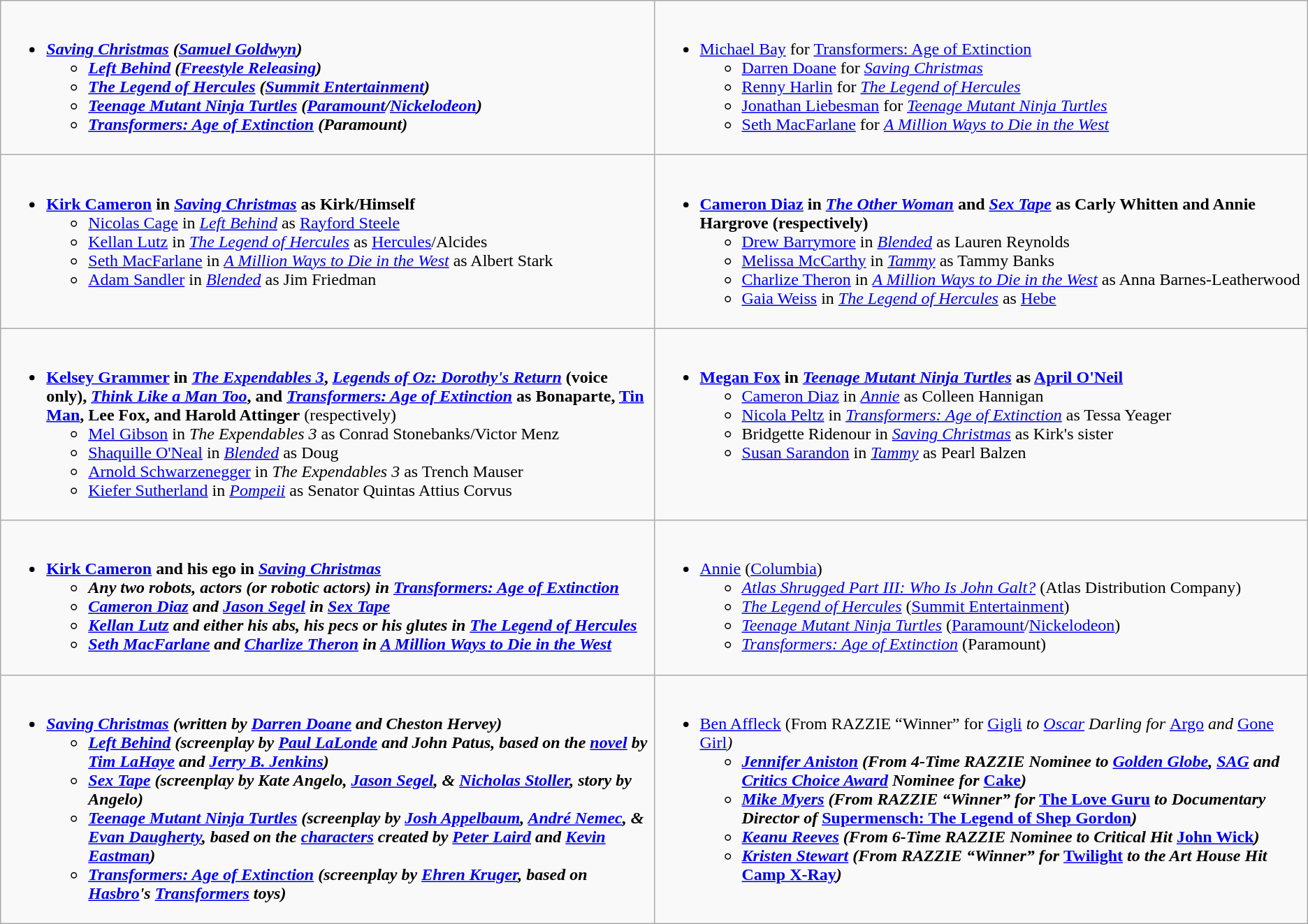<table class=wikitable sortable>
<tr>
<td valign="top" width="50%"><br><ul><li><strong><em><a href='#'>Saving Christmas</a><em> (<a href='#'>Samuel Goldwyn</a>)<strong><ul><li></em><a href='#'>Left Behind</a><em> (<a href='#'>Freestyle Releasing</a>)</li><li></em><a href='#'>The Legend of Hercules</a><em> (<a href='#'>Summit Entertainment</a>)</li><li></em><a href='#'>Teenage Mutant Ninja Turtles</a><em> (<a href='#'>Paramount</a>/<a href='#'>Nickelodeon</a>)</li><li></em><a href='#'>Transformers: Age of Extinction</a><em> (Paramount)</li></ul></li></ul></td>
<td valign="top" width="50%"><br><ul><li></strong><a href='#'>Michael Bay</a> for </em><a href='#'>Transformers: Age of Extinction</a></em></strong><ul><li><a href='#'>Darren Doane</a> for <em><a href='#'>Saving Christmas</a></em></li><li><a href='#'>Renny Harlin</a> for <em><a href='#'>The Legend of Hercules</a></em></li><li><a href='#'>Jonathan Liebesman</a> for <em><a href='#'>Teenage Mutant Ninja Turtles</a></em></li><li><a href='#'>Seth MacFarlane</a> for <em><a href='#'>A Million Ways to Die in the West</a></em></li></ul></li></ul></td>
</tr>
<tr>
<td valign="top" width="50%"><br><ul><li><strong><a href='#'>Kirk Cameron</a> in <em><a href='#'>Saving Christmas</a></em> as Kirk/Himself</strong><ul><li><a href='#'>Nicolas Cage</a> in <em><a href='#'>Left Behind</a></em> as <a href='#'>Rayford Steele</a></li><li><a href='#'>Kellan Lutz</a> in <em><a href='#'>The Legend of Hercules</a></em> as <a href='#'>Hercules</a>/Alcides</li><li><a href='#'>Seth MacFarlane</a> in <em><a href='#'>A Million Ways to Die in the West</a></em> as Albert Stark</li><li><a href='#'>Adam Sandler</a> in <em><a href='#'>Blended</a></em> as Jim Friedman</li></ul></li></ul></td>
<td valign="top" width="50%"><br><ul><li><strong><a href='#'>Cameron Diaz</a> in <em><a href='#'>The Other Woman</a></em> and <em><a href='#'>Sex Tape</a></em> as Carly Whitten and Annie Hargrove (respectively)</strong><ul><li><a href='#'>Drew Barrymore</a> in <em><a href='#'>Blended</a></em> as Lauren Reynolds</li><li><a href='#'>Melissa McCarthy</a> in <em><a href='#'>Tammy</a></em> as Tammy Banks</li><li><a href='#'>Charlize Theron</a> in <em><a href='#'>A Million Ways to Die in the West</a></em> as Anna Barnes-Leatherwood</li><li><a href='#'>Gaia Weiss</a> in <em><a href='#'>The Legend of Hercules</a></em> as <a href='#'>Hebe</a></li></ul></li></ul></td>
</tr>
<tr>
<td valign="top" width="50%"><br><ul><li><strong><a href='#'>Kelsey Grammer</a> in <em><a href='#'>The Expendables 3</a></em>, <em><a href='#'>Legends of Oz: Dorothy's Return</a></em> (voice only), <em><a href='#'>Think Like a Man Too</a></em>, and <em><a href='#'>Transformers: Age of Extinction</a></em> as Bonaparte, <a href='#'>Tin Man</a>, Lee Fox, and Harold Attinger</strong> (respectively) <ul><li><a href='#'>Mel Gibson</a> in <em>The Expendables 3</em> as Conrad Stonebanks/Victor Menz</li><li><a href='#'>Shaquille O'Neal</a> in <em><a href='#'>Blended</a></em> as Doug</li><li><a href='#'>Arnold Schwarzenegger</a> in <em>The Expendables 3</em> as Trench Mauser</li><li><a href='#'>Kiefer Sutherland</a> in <em><a href='#'>Pompeii</a></em> as Senator Quintas Attius Corvus</li></ul></li></ul></td>
<td valign="top" width="50%"><br><ul><li><strong><a href='#'>Megan Fox</a> in <em><a href='#'>Teenage Mutant Ninja Turtles</a></em> as <a href='#'>April O'Neil</a></strong><ul><li><a href='#'>Cameron Diaz</a> in <em><a href='#'>Annie</a></em> as Colleen Hannigan</li><li><a href='#'>Nicola Peltz</a> in <em><a href='#'>Transformers: Age of Extinction</a></em> as Tessa Yeager</li><li>Bridgette Ridenour in <em><a href='#'>Saving Christmas</a></em> as Kirk's sister</li><li><a href='#'>Susan Sarandon</a> in <em><a href='#'>Tammy</a></em> as Pearl Balzen</li></ul></li></ul></td>
</tr>
<tr>
<td valign="top" width="50%"><br><ul><li><strong><a href='#'>Kirk Cameron</a> and his ego in <em><a href='#'>Saving Christmas</a><strong><em><ul><li>Any two robots, actors (or robotic actors) in </em><a href='#'>Transformers: Age of Extinction</a><em></li><li><a href='#'>Cameron Diaz</a> and <a href='#'>Jason Segel</a> in </em><a href='#'>Sex Tape</a><em></li><li><a href='#'>Kellan Lutz</a> and either his abs, his pecs or his glutes in </em><a href='#'>The Legend of Hercules</a><em></li><li><a href='#'>Seth MacFarlane</a> and <a href='#'>Charlize Theron</a> in </em><a href='#'>A Million Ways to Die in the West</a><em></li></ul></li></ul></td>
<td valign="top" width="50%"><br><ul><li></em></strong><a href='#'>Annie</a></em> (<a href='#'>Columbia</a>)</strong><ul><li><em><a href='#'>Atlas Shrugged Part III: Who Is John Galt?</a></em> (Atlas Distribution Company)</li><li><em><a href='#'>The Legend of Hercules</a></em> (<a href='#'>Summit Entertainment</a>)</li><li><em><a href='#'>Teenage Mutant Ninja Turtles</a></em> (<a href='#'>Paramount</a>/<a href='#'>Nickelodeon</a>)</li><li><em><a href='#'>Transformers: Age of Extinction</a></em> (Paramount)</li></ul></li></ul></td>
</tr>
<tr>
<td valign="top" width="50%"><br><ul><li><strong><em><a href='#'>Saving Christmas</a><em> (written by <a href='#'>Darren Doane</a> and Cheston Hervey)<strong><ul><li></em><a href='#'>Left Behind</a><em> (screenplay by <a href='#'>Paul LaLonde</a> and John Patus, based on the <a href='#'>novel</a> by <a href='#'>Tim LaHaye</a> and <a href='#'>Jerry B. Jenkins</a>)</li><li></em><a href='#'>Sex Tape</a><em> (screenplay by Kate Angelo, <a href='#'>Jason Segel</a>, & <a href='#'>Nicholas Stoller</a>, story by Angelo)</li><li></em><a href='#'>Teenage Mutant Ninja Turtles</a><em> (screenplay by <a href='#'>Josh Appelbaum</a>, <a href='#'>André Nemec</a>, & <a href='#'>Evan Daugherty</a>, based on the <a href='#'>characters</a> created by <a href='#'>Peter Laird</a> and <a href='#'>Kevin Eastman</a>)</li><li></em><a href='#'>Transformers: Age of Extinction</a><em> (screenplay by <a href='#'>Ehren Kruger</a>, based on <a href='#'>Hasbro</a>'s <a href='#'>Transformers</a> toys)</li></ul></li></ul></td>
<td valign="top" width="50%"><br><ul><li></strong><a href='#'>Ben Affleck</a> (From RAZZIE “Winner” for </em><a href='#'>Gigli</a><em> to <a href='#'>Oscar</a> Darling for </em><a href='#'>Argo</a><em> and </em><a href='#'>Gone Girl</a><em>)<strong><ul><li><a href='#'>Jennifer Aniston</a> (From 4-Time RAZZIE Nominee to <a href='#'>Golden Globe</a>, <a href='#'>SAG</a> and <a href='#'>Critics Choice Award</a> Nominee for </em><a href='#'>Cake</a><em>)</li><li><a href='#'>Mike Myers</a> (From RAZZIE “Winner” for </em><a href='#'>The Love Guru</a><em> to Documentary Director of </em><a href='#'>Supermensch: The Legend of Shep Gordon</a><em>)</li><li><a href='#'>Keanu Reeves</a> (From 6-Time RAZZIE Nominee to Critical Hit </em><a href='#'>John Wick</a><em>)</li><li><a href='#'>Kristen Stewart</a> (From RAZZIE “Winner” for </em><a href='#'>Twilight</a><em> to the Art House Hit </em><a href='#'>Camp X-Ray</a><em>)</li></ul></li></ul></td>
</tr>
</table>
